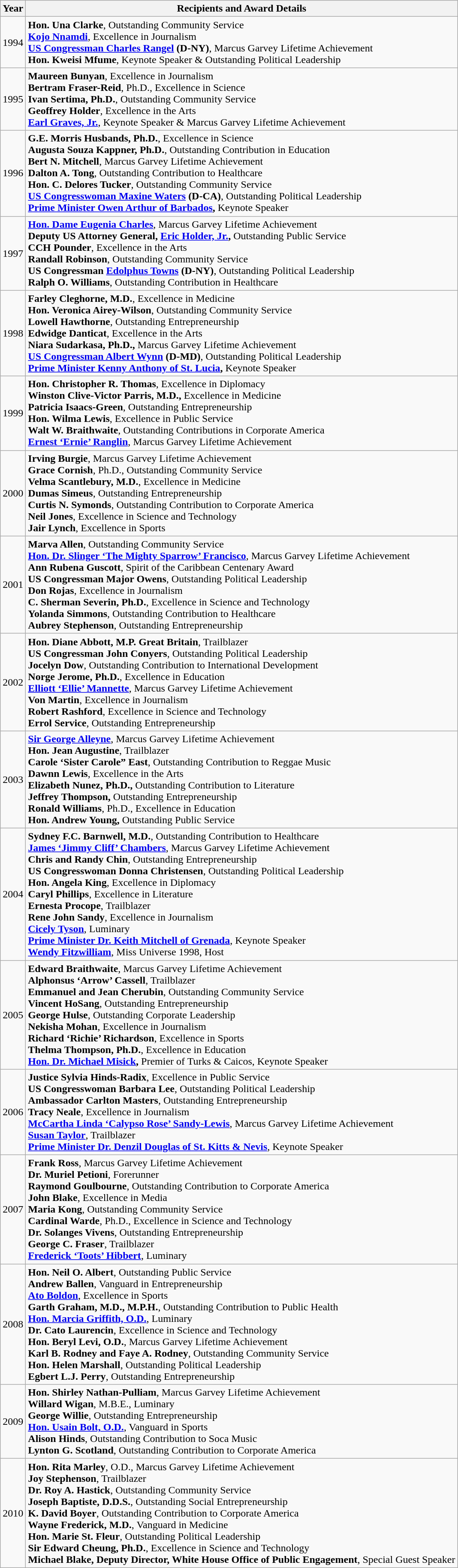<table class="wikitable">
<tr>
<th>Year</th>
<th>Recipients and Award Details</th>
</tr>
<tr>
<td>1994</td>
<td><strong>Hon. Una Clarke</strong>, Outstanding Community Service<br><strong><a href='#'>Kojo Nnamdi</a></strong>, Excellence in Journalism<br><strong><a href='#'>US Congressman Charles Rangel</a> (D-NY)</strong>, Marcus Garvey Lifetime Achievement<br><strong>Hon. Kweisi Mfume</strong>, Keynote Speaker & Outstanding Political Leadership</td>
</tr>
<tr>
<td>1995</td>
<td><strong>Maureen Bunyan</strong>, Excellence in Journalism<br><strong>Bertram Fraser-Reid</strong>, Ph.D., Excellence in Science<br><strong>Ivan Sertima, Ph.D.</strong>, Outstanding Community Service<br><strong>Geoffrey Holder</strong>, Excellence in the Arts<br><a href='#'><strong>Earl Graves, Jr.</strong></a>, Keynote Speaker & Marcus Garvey Lifetime Achievement</td>
</tr>
<tr>
<td>1996</td>
<td><strong>G.E. Morris Husbands, Ph.D.</strong>, Excellence in Science<br><strong>Augusta Souza Kappner, Ph.D.</strong>, Outstanding Contribution in Education<br><strong>Bert N. Mitchell</strong>, Marcus Garvey Lifetime Achievement<br><strong>Dalton A. Tong</strong>, Outstanding Contribution to Healthcare<br><strong>Hon. C. Delores Tucker</strong>, Outstanding Community Service<br><strong><a href='#'>US Congresswoman Maxine Waters</a> (D-CA)</strong>, Outstanding Political Leadership<br><strong><a href='#'>Prime Minister Owen Arthur of Barbados</a>,</strong> Keynote Speaker</td>
</tr>
<tr>
<td>1997</td>
<td><strong><a href='#'>Hon. Dame Eugenia Charles</a></strong>, Marcus Garvey Lifetime Achievement<br><strong>Deputy US Attorney General, <a href='#'>Eric Holder, Jr.</a>,</strong> Outstanding Public Service<br><strong>CCH Pounder</strong>, Excellence in the Arts<br><strong>Randall Robinson</strong>, Outstanding Community Service<br><strong>US Congressman <a href='#'>Edolphus Towns</a> (D-NY)</strong>, Outstanding Political Leadership<br><strong>Ralph O. Williams</strong>, Outstanding Contribution in Healthcare</td>
</tr>
<tr>
<td>1998</td>
<td><strong>Farley Cleghorne, M.D.</strong>, Excellence in Medicine<br><strong>Hon. Veronica Airey-Wilson</strong>, Outstanding Community Service<br><strong>Lowell Hawthorne</strong>, Outstanding Entrepreneurship<br><strong>Edwidge Danticat</strong>, Excellence in the Arts<br><strong>Niara Sudarkasa, Ph.D.,</strong> Marcus Garvey Lifetime Achievement<br><strong><a href='#'>US Congressman Albert Wynn</a> (D-MD)</strong>, Outstanding Political Leadership<br><strong><a href='#'>Prime Minister Kenny Anthony of St. Lucia</a>,</strong> Keynote Speaker</td>
</tr>
<tr>
<td>1999</td>
<td><strong>Hon. Christopher R. Thomas</strong>, Excellence in Diplomacy<br><strong>Winston Clive-Victor Parris, M.D.,</strong> Excellence in Medicine<br><strong>Patricia Isaacs-Green</strong>, Outstanding Entrepreneurship<br><strong>Hon. Wilma Lewis</strong>, Excellence in Public Service<br><strong>Walt W. Braithwaite</strong>, Outstanding Contributions in Corporate America<br><strong><a href='#'>Ernest ‘Ernie’ Ranglin</a></strong>, Marcus Garvey Lifetime Achievement</td>
</tr>
<tr>
<td>2000</td>
<td><strong>Irving Burgie</strong>, Marcus Garvey Lifetime Achievement<br><strong>Grace Cornish</strong>, Ph.D., Outstanding Community Service<br><strong>Velma Scantlebury, M.D.</strong>, Excellence in Medicine<br><strong>Dumas Simeus</strong>, Outstanding Entrepreneurship<br><strong>Curtis N. Symonds</strong>, Outstanding Contribution to Corporate America<br><strong>Neil Jones</strong>, Excellence in Science and Technology<br><strong>Jair Lynch</strong>, Excellence in Sports</td>
</tr>
<tr>
<td>2001</td>
<td><strong>Marva Allen</strong>, Outstanding Community Service<br><strong><a href='#'>Hon. Dr. Slinger ‘The Mighty Sparrow’ Francisco</a></strong>, Marcus Garvey Lifetime Achievement<br><strong>Ann Rubena Guscott</strong>, Spirit of the Caribbean Centenary Award<br><strong>US Congressman Major Owens</strong>, Outstanding Political Leadership<br><strong>Don Rojas</strong>, Excellence in Journalism<br><strong>C. Sherman Severin, Ph.D.</strong>, Excellence in Science and Technology<br><strong>Yolanda Simmons</strong>, Outstanding Contribution to Healthcare<br><strong>Aubrey Stephenson</strong>, Outstanding Entrepreneurship</td>
</tr>
<tr>
<td>2002</td>
<td><strong>Hon. Diane Abbott, M.P. Great Britain</strong>, Trailblazer<br><strong>US Congressman John Conyers</strong>, Outstanding Political Leadership<br><strong>Jocelyn Dow</strong>, Outstanding Contribution to International Development<br><strong>Norge Jerome, Ph.D.</strong>, Excellence in Education<br><strong><a href='#'>Elliott ‘Ellie’ Mannette</a></strong>, Marcus Garvey Lifetime Achievement<br><strong>Von Martin</strong>, Excellence in Journalism<br><strong>Robert Rashford</strong>, Excellence in Science and Technology<br><strong>Errol Service</strong>, Outstanding Entrepreneurship</td>
</tr>
<tr>
<td>2003</td>
<td><strong><a href='#'>Sir George Alleyne</a></strong>, Marcus Garvey Lifetime Achievement<br><strong>Hon. Jean Augustine</strong>, Trailblazer<br><strong>Carole ‘Sister Carole” East</strong>, Outstanding Contribution to Reggae Music<br><strong>Dawnn Lewis</strong>, Excellence in the Arts<br><strong>Elizabeth Nunez, Ph.D.,</strong> Outstanding Contribution to Literature<br><strong>Jeffrey Thompson,</strong> Outstanding Entrepreneurship<br><strong>Ronald Williams</strong>, Ph.D., Excellence in Education<br><strong>Hon. Andrew Young,</strong> Outstanding Public Service</td>
</tr>
<tr>
<td>2004</td>
<td><strong>Sydney F.C. Barnwell, M.D.</strong>, Outstanding Contribution to Healthcare<br><strong><a href='#'>James ‘Jimmy Cliff’ Chambers</a></strong>, Marcus Garvey Lifetime Achievement<br><strong>Chris and Randy Chin</strong>, Outstanding Entrepreneurship<br><strong>US Congresswoman Donna Christensen</strong>, Outstanding Political Leadership<br><strong>Hon. Angela King</strong>, Excellence in Diplomacy<br><strong>Caryl Phillips</strong>, Excellence in Literature<br><strong>Ernesta Procope</strong>, Trailblazer<br><strong>Rene John Sandy</strong>, Excellence in Journalism<br><strong><a href='#'>Cicely Tyson</a></strong>, Luminary<br><strong><a href='#'>Prime Minister Dr. Keith Mitchell of Grenada</a></strong>, Keynote Speaker<br><strong><a href='#'>Wendy Fitzwilliam</a></strong>, Miss Universe 1998, Host</td>
</tr>
<tr>
<td>2005</td>
<td><strong>Edward Braithwaite</strong>, Marcus Garvey Lifetime Achievement<br><strong>Alphonsus ‘Arrow’ Cassell</strong>, Trailblazer<br><strong>Emmanuel and Jean Cherubin</strong>, Outstanding Community Service<br><strong>Vincent HoSang</strong>, Outstanding Entrepreneurship<br><strong>George Hulse</strong>, Outstanding Corporate Leadership<br><strong>Nekisha Mohan</strong>, Excellence in Journalism<br><strong>Richard ‘Richie’ Richardson</strong>, Excellence in Sports<br><strong>Thelma Thompson, Ph.D.</strong>, Excellence in Education<br><strong><a href='#'>Hon. Dr. Michael Misick</a>,</strong> Premier of Turks & Caicos, Keynote Speaker</td>
</tr>
<tr>
<td>2006</td>
<td><strong>Justice Sylvia Hinds-Radix</strong>, Excellence in Public Service<br><strong>US Congresswoman Barbara Lee</strong>, Outstanding Political Leadership<br><strong>Ambassador Carlton Masters</strong>, Outstanding Entrepreneurship<br><strong>Tracy Neale</strong>, Excellence in Journalism<br><strong><a href='#'>McCartha Linda ‘Calypso Rose’ Sandy-Lewis</a></strong>, Marcus Garvey Lifetime Achievement<br><strong><a href='#'>Susan Taylor</a></strong>, Trailblazer<br><strong><a href='#'>Prime Minister Dr. Denzil Douglas of St. Kitts & Nevis</a></strong>, Keynote Speaker</td>
</tr>
<tr>
<td>2007</td>
<td><strong>Frank Ross</strong>, Marcus Garvey Lifetime Achievement<br><strong>Dr. Muriel Petioni</strong>, Forerunner<br><strong>Raymond Goulbourne</strong>, Outstanding Contribution to Corporate America<br><strong>John Blake</strong>, Excellence in Media<br><strong>Maria Kong</strong>, Outstanding Community Service<br><strong>Cardinal Warde</strong>, Ph.D., Excellence in Science and Technology<br><strong>Dr. Solanges Vivens</strong>, Outstanding Entrepreneurship<br><strong>George C. Fraser</strong>, Trailblazer<br><strong><a href='#'>Frederick ‘Toots’ Hibbert</a></strong>, Luminary</td>
</tr>
<tr>
<td>2008</td>
<td><strong>Hon. Neil O. Albert</strong>, Outstanding Public Service<br><strong>Andrew Ballen</strong>, Vanguard in Entrepreneurship<br><strong><a href='#'>Ato Boldon</a></strong>, Excellence in Sports<br><strong>Garth Graham, M.D., M.P.H.</strong>, Outstanding Contribution to Public Health<br><strong><a href='#'>Hon. Marcia Griffith, O.D.</a></strong>, Luminary<br><strong>Dr. Cato Laurencin</strong>, Excellence in Science and Technology<br><strong>Hon. Beryl Levi, O.D.</strong>, Marcus Garvey Lifetime Achievement<br><strong>Karl B. Rodney and Faye A. Rodney</strong>, Outstanding Community Service<br><strong>Hon. Helen Marshall</strong>, Outstanding Political Leadership<br><strong>Egbert L.J. Perry</strong>, Outstanding Entrepreneurship</td>
</tr>
<tr>
<td>2009</td>
<td><strong>Hon. Shirley Nathan-Pulliam</strong>, Marcus Garvey Lifetime Achievement<br><strong>Willard Wigan</strong>, M.B.E., Luminary<br><strong>George Willie</strong>, Outstanding Entrepreneurship<br><a href='#'><strong>Hon. Usain Bolt, O.D.</strong></a>, Vanguard in Sports<br><strong>Alison Hinds</strong>, Outstanding Contribution to Soca Music<br><strong>Lynton G. Scotland</strong>, Outstanding Contribution to Corporate America</td>
</tr>
<tr>
<td>2010</td>
<td><strong>Hon. Rita Marley</strong>, O.D., Marcus Garvey Lifetime Achievement<br><strong>Joy Stephenson</strong>, Trailblazer<br><strong>Dr. Roy A. Hastick</strong>, Outstanding Community Service<br><strong>Joseph Baptiste, D.D.S.</strong>, Outstanding Social Entrepreneurship<br><strong>K. David Boyer</strong>, Outstanding Contribution to Corporate America<br><strong>Wayne Frederick, M.D.</strong>, Vanguard in Medicine<br><strong>Hon. Marie St. Fleur</strong>, Outstanding Political Leadership<br><strong>Sir Edward Cheung, Ph.D.</strong>, Excellence in Science and Technology<br><strong>Michael Blake, Deputy Director, White House Office of Public Engagement</strong>, Special Guest Speaker</td>
</tr>
</table>
